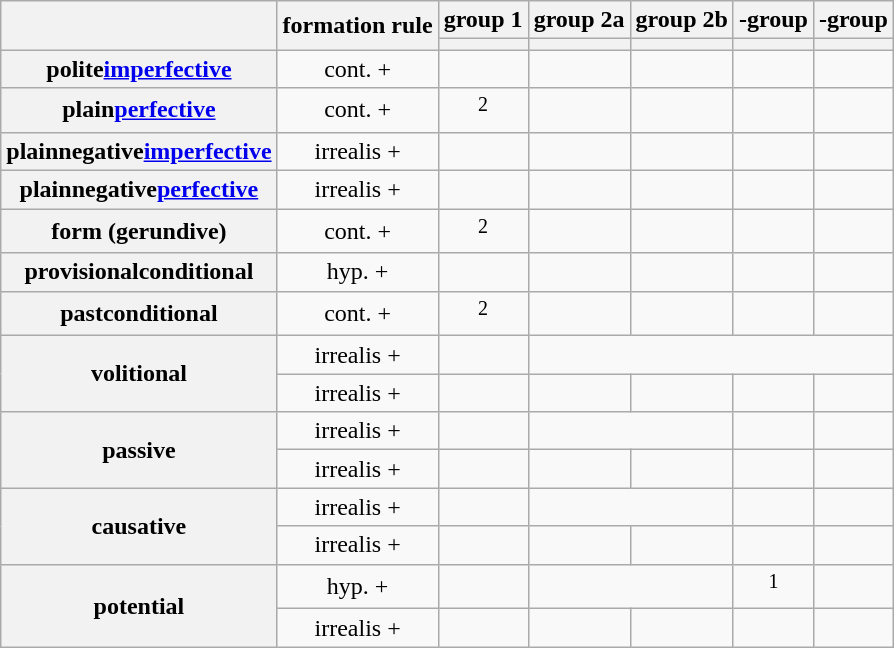<table class="wikitable" style="text-align:center">
<tr>
<th rowspan="2"> </th>
<th rowspan="2">formation rule</th>
<th>group 1</th>
<th>group 2a</th>
<th>group 2b</th>
<th>-group</th>
<th>-group</th>
</tr>
<tr>
<th></th>
<th></th>
<th></th>
<th></th>
<th></th>
</tr>
<tr>
<th>polite<a href='#'>imperfective</a></th>
<td>cont. + </td>
<td></td>
<td></td>
<td></td>
<td></td>
<td></td>
</tr>
<tr>
<th>plain<a href='#'>perfective</a></th>
<td>cont. + </td>
<td><sup>2</sup></td>
<td></td>
<td></td>
<td></td>
<td></td>
</tr>
<tr>
<th>plainnegative<a href='#'>imperfective</a></th>
<td>irrealis + </td>
<td></td>
<td></td>
<td></td>
<td></td>
<td></td>
</tr>
<tr>
<th>plainnegative<a href='#'>perfective</a></th>
<td>irrealis + </td>
<td></td>
<td></td>
<td></td>
<td></td>
<td></td>
</tr>
<tr>
<th> form (gerundive)</th>
<td>cont. + </td>
<td><sup>2</sup></td>
<td></td>
<td></td>
<td></td>
<td></td>
</tr>
<tr>
<th>provisionalconditional</th>
<td>hyp. + </td>
<td></td>
<td></td>
<td></td>
<td></td>
<td></td>
</tr>
<tr>
<th>pastconditional</th>
<td>cont. + </td>
<td><sup>2</sup></td>
<td></td>
<td></td>
<td></td>
<td></td>
</tr>
<tr>
<th rowspan="2">volitional</th>
<td>irrealis + </td>
<td></td>
<td colspan="4"></td>
</tr>
<tr>
<td>irrealis + </td>
<td></td>
<td></td>
<td></td>
<td></td>
<td></td>
</tr>
<tr>
<th rowspan="2">passive</th>
<td>irrealis + </td>
<td></td>
<td colspan="2"></td>
<td></td>
<td></td>
</tr>
<tr>
<td>irrealis + </td>
<td></td>
<td></td>
<td></td>
<td></td>
<td></td>
</tr>
<tr>
<th rowspan="2">causative</th>
<td>irrealis + </td>
<td></td>
<td colspan="2"></td>
<td></td>
<td></td>
</tr>
<tr>
<td>irrealis + </td>
<td></td>
<td></td>
<td></td>
<td></td>
<td></td>
</tr>
<tr>
<th rowspan="2">potential</th>
<td>hyp. + </td>
<td></td>
<td colspan="2"></td>
<td><sup>1</sup></td>
<td></td>
</tr>
<tr>
<td>irrealis + </td>
<td></td>
<td></td>
<td></td>
<td></td>
<td></td>
</tr>
</table>
